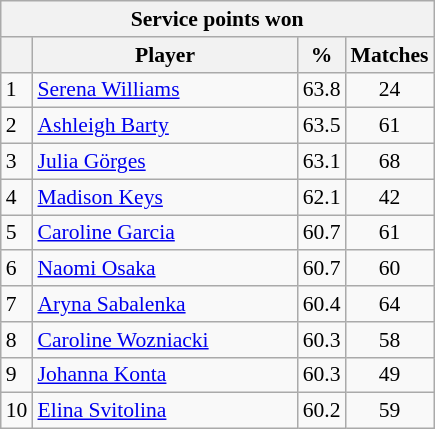<table class="wikitable sortable" style=font-size:90%>
<tr>
<th colspan=4>Service points won</th>
</tr>
<tr>
<th></th>
<th width=170>Player</th>
<th width=20>%</th>
<th>Matches</th>
</tr>
<tr>
<td>1</td>
<td> <a href='#'>Serena Williams</a></td>
<td align=center>63.8</td>
<td align=center>24</td>
</tr>
<tr>
<td>2</td>
<td> <a href='#'>Ashleigh Barty</a></td>
<td align=center>63.5</td>
<td align=center>61</td>
</tr>
<tr>
<td>3</td>
<td> <a href='#'>Julia Görges</a></td>
<td align=center>63.1</td>
<td align=center>68</td>
</tr>
<tr>
<td>4</td>
<td> <a href='#'>Madison Keys</a></td>
<td align=center>62.1</td>
<td align=center>42</td>
</tr>
<tr>
<td>5</td>
<td> <a href='#'>Caroline Garcia</a></td>
<td align=center>60.7</td>
<td align=center>61</td>
</tr>
<tr>
<td>6</td>
<td> <a href='#'>Naomi Osaka</a></td>
<td align=center>60.7</td>
<td align=center>60</td>
</tr>
<tr>
<td>7</td>
<td> <a href='#'>Aryna Sabalenka</a></td>
<td align=center>60.4</td>
<td align=center>64</td>
</tr>
<tr>
<td>8</td>
<td> <a href='#'>Caroline Wozniacki</a></td>
<td align=center>60.3</td>
<td align=center>58</td>
</tr>
<tr>
<td>9</td>
<td> <a href='#'>Johanna Konta</a></td>
<td align=center>60.3</td>
<td align=center>49</td>
</tr>
<tr>
<td>10</td>
<td> <a href='#'>Elina Svitolina</a></td>
<td align=center>60.2</td>
<td align=center>59</td>
</tr>
</table>
